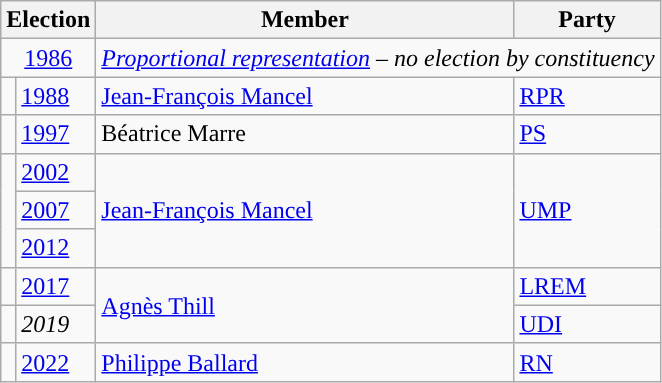<table class="wikitable">
<tr>
<th colspan="2">Election</th>
<th>Member</th>
<th>Party</th>
</tr>
<tr>
<td colspan="2" align="center"><a href='#'>1986</a></td>
<td colspan="2"><em><a href='#'>Proportional representation</a> – no election by constituency</em></td>
</tr>
<tr>
<td style="color:inherit;background-color: "></td>
<td><a href='#'>1988</a></td>
<td><a href='#'>Jean-François Mancel</a></td>
<td><a href='#'>RPR</a></td>
</tr>
<tr>
<td style="color:inherit;background-color: "></td>
<td><a href='#'>1997</a></td>
<td>Béatrice Marre</td>
<td><a href='#'>PS</a></td>
</tr>
<tr>
<td rowspan="3" style="background-color: "></td>
<td><a href='#'>2002</a></td>
<td rowspan="3"><a href='#'>Jean-François Mancel</a></td>
<td rowspan="3"><a href='#'>UMP</a></td>
</tr>
<tr>
<td><a href='#'>2007</a></td>
</tr>
<tr>
<td><a href='#'>2012</a></td>
</tr>
<tr>
<td style="color:inherit;background-color: "></td>
<td><a href='#'>2017</a></td>
<td rowspan=2><a href='#'>Agnès Thill</a></td>
<td><a href='#'>LREM</a></td>
</tr>
<tr>
<td style="color:inherit;background-color: "></td>
<td><em>2019</em></td>
<td><a href='#'>UDI</a></td>
</tr>
<tr>
<td style="color:inherit;background-color: "></td>
<td><a href='#'>2022</a></td>
<td><a href='#'>Philippe Ballard</a></td>
<td><a href='#'>RN</a></td>
</tr>
</table>
